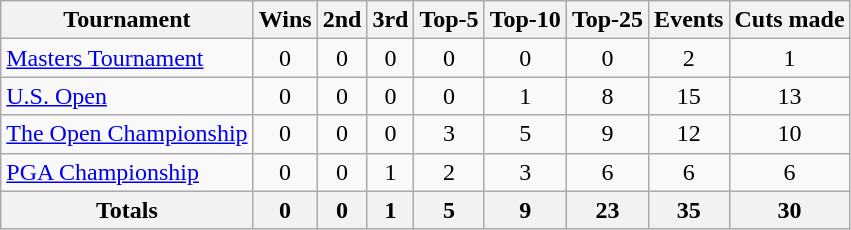<table class=wikitable style=text-align:center>
<tr>
<th>Tournament</th>
<th>Wins</th>
<th>2nd</th>
<th>3rd</th>
<th>Top-5</th>
<th>Top-10</th>
<th>Top-25</th>
<th>Events</th>
<th>Cuts made</th>
</tr>
<tr>
<td align=left><a href='#'>Masters Tournament</a></td>
<td>0</td>
<td>0</td>
<td>0</td>
<td>0</td>
<td>0</td>
<td>0</td>
<td>2</td>
<td>1</td>
</tr>
<tr>
<td align=left><a href='#'>U.S. Open</a></td>
<td>0</td>
<td>0</td>
<td>0</td>
<td>0</td>
<td>1</td>
<td>8</td>
<td>15</td>
<td>13</td>
</tr>
<tr>
<td align=left><a href='#'>The Open Championship</a></td>
<td>0</td>
<td>0</td>
<td>0</td>
<td>3</td>
<td>5</td>
<td>9</td>
<td>12</td>
<td>10</td>
</tr>
<tr>
<td align=left><a href='#'>PGA Championship</a></td>
<td>0</td>
<td>0</td>
<td>1</td>
<td>2</td>
<td>3</td>
<td>6</td>
<td>6</td>
<td>6</td>
</tr>
<tr>
<th>Totals</th>
<th>0</th>
<th>0</th>
<th>1</th>
<th>5</th>
<th>9</th>
<th>23</th>
<th>35</th>
<th>30</th>
</tr>
</table>
